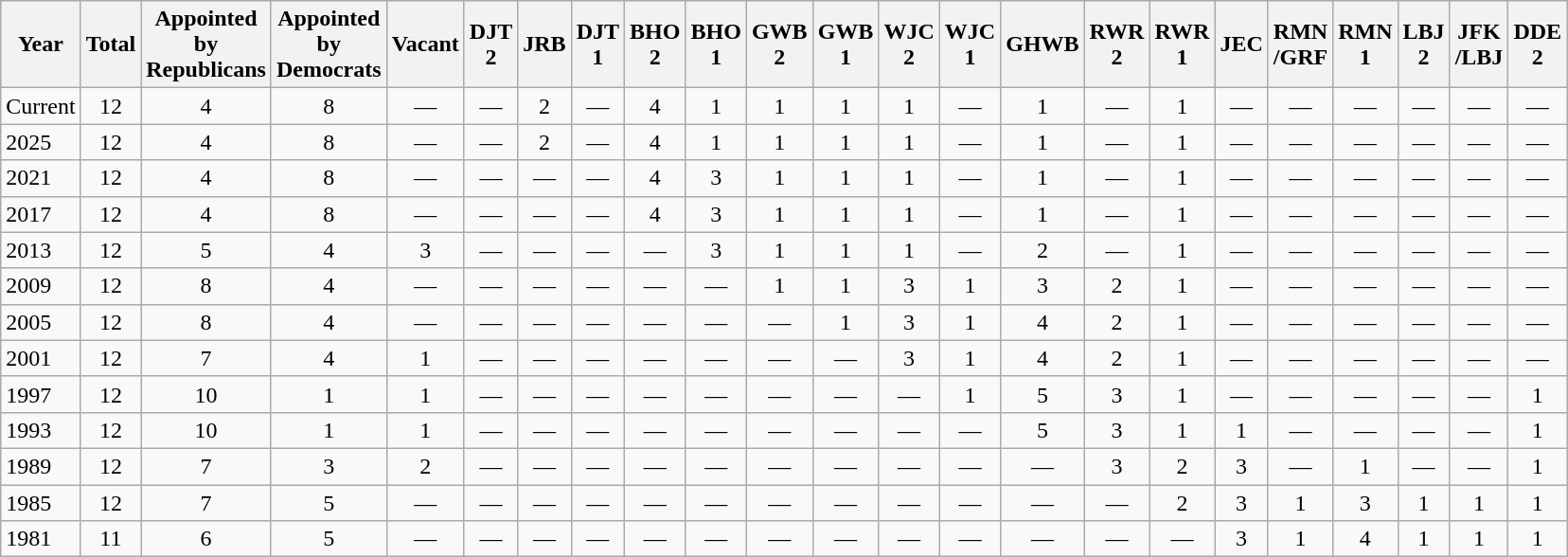<table class="wikitable" style="text-align:center;">
<tr>
<th>Year</th>
<th>Total</th>
<th>Appointed<br>by<br>Republicans</th>
<th>Appointed<br>by<br>Democrats</th>
<th>Vacant</th>
<th>DJT<br>2</th>
<th>JRB</th>
<th>DJT<br>1</th>
<th>BHO<br>2</th>
<th>BHO<br>1</th>
<th>GWB<br>2</th>
<th>GWB<br>1</th>
<th>WJC<br>2</th>
<th>WJC<br>1</th>
<th>GHWB</th>
<th>RWR<br>2</th>
<th>RWR<br>1</th>
<th>JEC</th>
<th>RMN<br>/GRF</th>
<th>RMN<br>1</th>
<th>LBJ<br>2</th>
<th>JFK<br>/LBJ</th>
<th>DDE<br>2</th>
</tr>
<tr>
<td style="text-align:left;">Current</td>
<td>12</td>
<td>4</td>
<td>8</td>
<td>—</td>
<td>—</td>
<td>2</td>
<td>—</td>
<td>4</td>
<td>1</td>
<td>1</td>
<td>1</td>
<td>1</td>
<td>—</td>
<td>1</td>
<td>—</td>
<td>1</td>
<td>—</td>
<td>—</td>
<td>—</td>
<td>—</td>
<td>—</td>
<td>—</td>
</tr>
<tr>
<td style="text-align:left;">2025</td>
<td>12</td>
<td>4</td>
<td>8</td>
<td>—</td>
<td>—</td>
<td>2</td>
<td>—</td>
<td>4</td>
<td>1</td>
<td>1</td>
<td>1</td>
<td>1</td>
<td>—</td>
<td>1</td>
<td>—</td>
<td>1</td>
<td>—</td>
<td>—</td>
<td>—</td>
<td>—</td>
<td>—</td>
<td>—</td>
</tr>
<tr>
<td style="text-align:left;">2021</td>
<td>12</td>
<td>4</td>
<td>8</td>
<td>—</td>
<td>—</td>
<td>—</td>
<td>—</td>
<td>4</td>
<td>3</td>
<td>1</td>
<td>1</td>
<td>1</td>
<td>—</td>
<td>1</td>
<td>—</td>
<td>1</td>
<td>—</td>
<td>—</td>
<td>—</td>
<td>—</td>
<td>—</td>
<td>—</td>
</tr>
<tr>
<td style="text-align:left;">2017</td>
<td>12</td>
<td>4</td>
<td>8</td>
<td>—</td>
<td>—</td>
<td>—</td>
<td>—</td>
<td>4</td>
<td>3</td>
<td>1</td>
<td>1</td>
<td>1</td>
<td>—</td>
<td>1</td>
<td>—</td>
<td>1</td>
<td>—</td>
<td>—</td>
<td>—</td>
<td>—</td>
<td>—</td>
<td>—</td>
</tr>
<tr>
<td style="text-align:left;">2013</td>
<td>12</td>
<td>5</td>
<td>4</td>
<td>3</td>
<td>—</td>
<td>—</td>
<td>—</td>
<td>—</td>
<td>3</td>
<td>1</td>
<td>1</td>
<td>1</td>
<td>—</td>
<td>2</td>
<td>—</td>
<td>1</td>
<td>—</td>
<td>—</td>
<td>—</td>
<td>—</td>
<td>—</td>
<td>—</td>
</tr>
<tr>
<td style="text-align:left;">2009</td>
<td>12</td>
<td>8</td>
<td>4</td>
<td>—</td>
<td>—</td>
<td>—</td>
<td>—</td>
<td>—</td>
<td>—</td>
<td>1</td>
<td>1</td>
<td>3</td>
<td>1</td>
<td>3</td>
<td>2</td>
<td>1</td>
<td>—</td>
<td>—</td>
<td>—</td>
<td>—</td>
<td>—</td>
<td>—</td>
</tr>
<tr>
<td style="text-align:left;">2005</td>
<td>12</td>
<td>8</td>
<td>4</td>
<td>—</td>
<td>—</td>
<td>—</td>
<td>—</td>
<td>—</td>
<td>—</td>
<td>—</td>
<td>1</td>
<td>3</td>
<td>1</td>
<td>4</td>
<td>2</td>
<td>1</td>
<td>—</td>
<td>—</td>
<td>—</td>
<td>—</td>
<td>—</td>
<td>—</td>
</tr>
<tr>
<td style="text-align:left;">2001</td>
<td>12</td>
<td>7</td>
<td>4</td>
<td>1</td>
<td>—</td>
<td>—</td>
<td>—</td>
<td>—</td>
<td>—</td>
<td>—</td>
<td>—</td>
<td>3</td>
<td>1</td>
<td>4</td>
<td>2</td>
<td>1</td>
<td>—</td>
<td>—</td>
<td>—</td>
<td>—</td>
<td>—</td>
<td>—</td>
</tr>
<tr>
<td style="text-align:left;">1997</td>
<td>12</td>
<td>10</td>
<td>1</td>
<td>1</td>
<td>—</td>
<td>—</td>
<td>—</td>
<td>—</td>
<td>—</td>
<td>—</td>
<td>—</td>
<td>—</td>
<td>1</td>
<td>5</td>
<td>3</td>
<td>1</td>
<td>—</td>
<td>—</td>
<td>—</td>
<td>—</td>
<td>—</td>
<td>1</td>
</tr>
<tr>
<td style="text-align:left;">1993</td>
<td>12</td>
<td>10</td>
<td>1</td>
<td>1</td>
<td>—</td>
<td>—</td>
<td>—</td>
<td>—</td>
<td>—</td>
<td>—</td>
<td>—</td>
<td>—</td>
<td>—</td>
<td>5</td>
<td>3</td>
<td>1</td>
<td>1</td>
<td>—</td>
<td>—</td>
<td>—</td>
<td>—</td>
<td>1</td>
</tr>
<tr>
<td style="text-align:left;">1989</td>
<td>12</td>
<td>7</td>
<td>3</td>
<td>2</td>
<td>—</td>
<td>—</td>
<td>—</td>
<td>—</td>
<td>—</td>
<td>—</td>
<td>—</td>
<td>—</td>
<td>—</td>
<td>—</td>
<td>3</td>
<td>2</td>
<td>3</td>
<td>—</td>
<td>1</td>
<td>—</td>
<td>—</td>
<td>1</td>
</tr>
<tr>
<td style="text-align:left;">1985</td>
<td>12</td>
<td>7</td>
<td>5</td>
<td>—</td>
<td>—</td>
<td>—</td>
<td>—</td>
<td>—</td>
<td>—</td>
<td>—</td>
<td>—</td>
<td>—</td>
<td>—</td>
<td>—</td>
<td>—</td>
<td>2</td>
<td>3</td>
<td>1</td>
<td>3</td>
<td>1</td>
<td>1</td>
<td>1</td>
</tr>
<tr>
<td style="text-align:left;">1981</td>
<td>11</td>
<td>6</td>
<td>5</td>
<td>—</td>
<td>—</td>
<td>—</td>
<td>—</td>
<td>—</td>
<td>—</td>
<td>—</td>
<td>—</td>
<td>—</td>
<td>—</td>
<td>—</td>
<td>—</td>
<td>—</td>
<td>3</td>
<td>1</td>
<td>4</td>
<td>1</td>
<td>1</td>
<td>1</td>
</tr>
</table>
